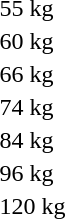<table>
<tr>
<td rowspan=2>55 kg</td>
<td rowspan=2></td>
<td rowspan=2></td>
<td></td>
</tr>
<tr>
<td></td>
</tr>
<tr>
<td rowspan=2>60 kg</td>
<td rowspan=2></td>
<td rowspan=2></td>
<td></td>
</tr>
<tr>
<td></td>
</tr>
<tr>
<td rowspan=2>66 kg</td>
<td rowspan=2></td>
<td rowspan=2></td>
<td></td>
</tr>
<tr>
<td></td>
</tr>
<tr>
<td rowspan=2>74 kg</td>
<td rowspan=2></td>
<td rowspan=2></td>
<td></td>
</tr>
<tr>
<td></td>
</tr>
<tr>
<td rowspan=2>84 kg</td>
<td rowspan=2></td>
<td rowspan=2></td>
<td></td>
</tr>
<tr>
<td></td>
</tr>
<tr>
<td rowspan=2>96 kg</td>
<td rowspan=2></td>
<td rowspan=2></td>
<td></td>
</tr>
<tr>
<td></td>
</tr>
<tr>
<td rowspan=2>120 kg</td>
<td rowspan=2></td>
<td rowspan=2></td>
<td></td>
</tr>
<tr>
<td></td>
</tr>
<tr>
</tr>
</table>
